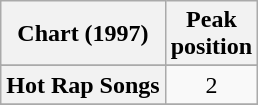<table class="wikitable sortable plainrowheaders" style="text-align:center">
<tr>
<th scope="col">Chart (1997)</th>
<th scope="col">Peak<br>position</th>
</tr>
<tr>
</tr>
<tr>
</tr>
<tr>
</tr>
<tr>
</tr>
<tr>
</tr>
<tr>
<th scope="row">Hot Rap Songs</th>
<td>2</td>
</tr>
<tr>
</tr>
</table>
